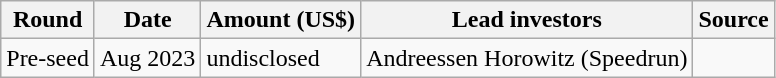<table class="wikitable">
<tr>
<th>Round</th>
<th>Date</th>
<th>Amount (US$)</th>
<th>Lead investors</th>
<th>Source</th>
</tr>
<tr>
<td>Pre-seed</td>
<td>Aug 2023</td>
<td>undisclosed</td>
<td>Andreessen Horowitz (Speedrun)</td>
<td></td>
</tr>
</table>
